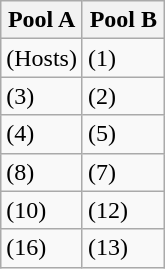<table class="wikitable">
<tr>
<th width=50%>Pool A</th>
<th width=50%>Pool B</th>
</tr>
<tr>
<td> (Hosts)</td>
<td> (1)</td>
</tr>
<tr>
<td> (3)</td>
<td> (2)</td>
</tr>
<tr>
<td> (4)</td>
<td> (5)</td>
</tr>
<tr>
<td> (8)</td>
<td> (7)</td>
</tr>
<tr>
<td> (10)</td>
<td> (12)</td>
</tr>
<tr>
<td> (16)</td>
<td> (13)</td>
</tr>
</table>
